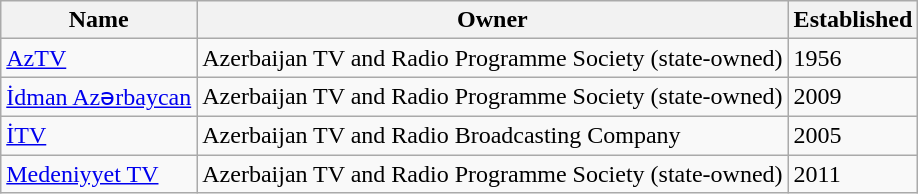<table class="wikitable" border="1" class="wikitable sortable">
<tr>
<th>Name</th>
<th>Owner</th>
<th>Established</th>
</tr>
<tr>
<td><a href='#'>AzTV</a></td>
<td>Azerbaijan TV and Radio Programme Society (state-owned)</td>
<td>1956</td>
</tr>
<tr>
<td><a href='#'>İdman Azərbaycan</a></td>
<td>Azerbaijan TV and Radio Programme Society (state-owned)</td>
<td>2009</td>
</tr>
<tr>
<td><a href='#'>İTV</a></td>
<td>Azerbaijan TV and Radio Broadcasting Company</td>
<td>2005</td>
</tr>
<tr>
<td><a href='#'>Medeniyyet TV</a></td>
<td>Azerbaijan TV and Radio Programme Society (state-owned)</td>
<td>2011</td>
</tr>
</table>
